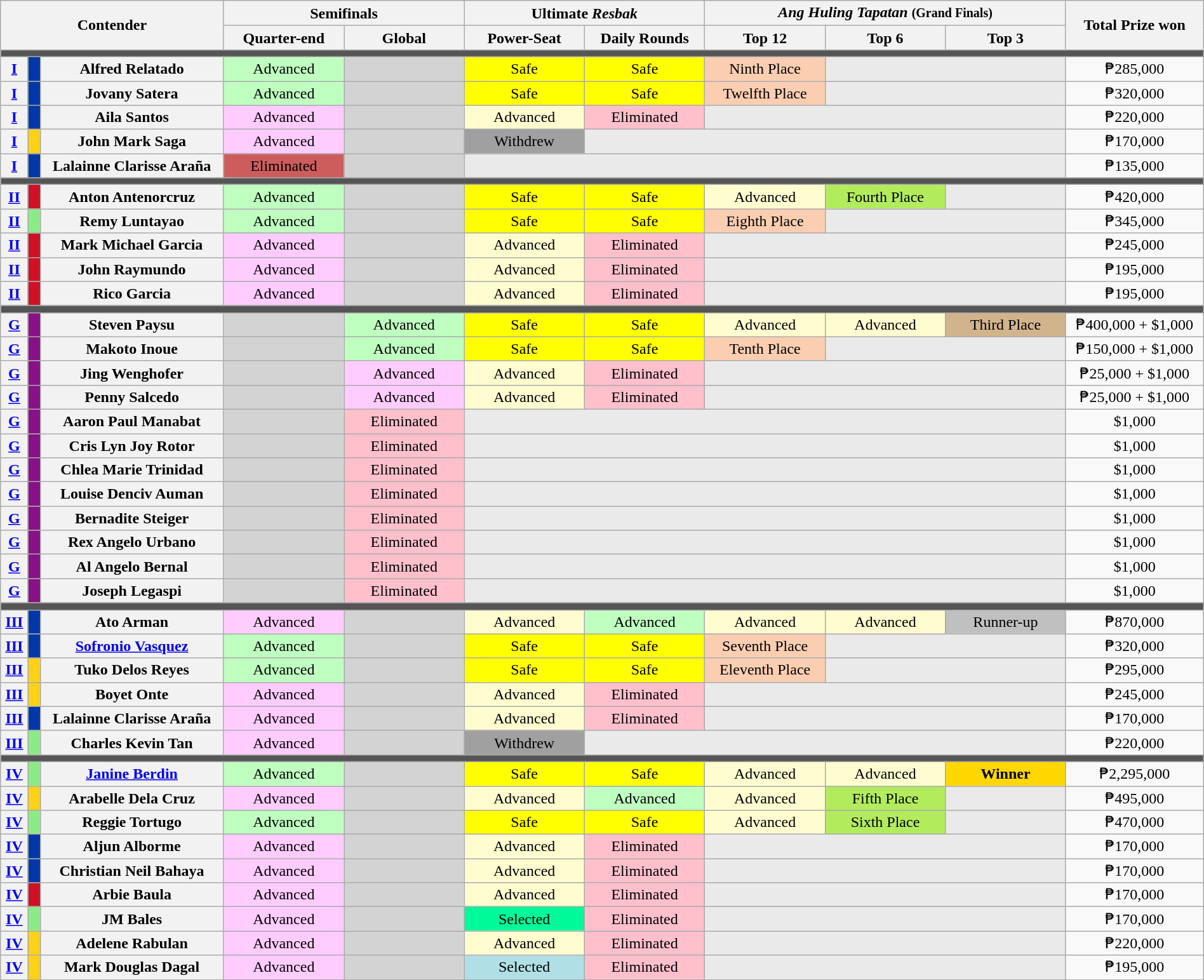<table class="wikitable" style="width:100%;text-align:center;line-height:18px;">
<tr>
<th colspan="3" rowspan="2">Contender</th>
<th colspan="2">Semifinals</th>
<th colspan="2">Ultimate <em>Resbak</em></th>
<th colspan="3"><em>Ang Huling Tapatan</em> <small>(Grand Finals)</small></th>
<th rowspan="2">Total Prize won</th>
</tr>
<tr>
<th width="10%">Quarter-end</th>
<th width="10%">Global</th>
<th width="10%">Power-Seat</th>
<th width="10%">Daily Rounds</th>
<th width="10%">Top 12</th>
<th width="10%">Top 6</th>
<th width="10%">Top 3</th>
</tr>
<tr>
<th colspan="11" style="background-color:#555;"></th>
</tr>
<tr>
<th><a href='#'>I</a></th>
<th style="background:#0038A8"></th>
<th>Alfred Relatado</th>
<td style="background:#BFFFC0">Advanced</td>
<td style="background:lightgray"></td>
<td style="background:yellow">Safe</td>
<td style="background:yellow">Safe</td>
<td style="background:#FBCEB1">Ninth Place</td>
<td colspan="2" style="background:#eaeaea"></td>
<td>₱285,000</td>
</tr>
<tr>
<th><a href='#'>I</a></th>
<th style="background:#0038A8"></th>
<th>Jovany Satera</th>
<td style="background:#BFFFC0">Advanced</td>
<td style="background:lightgray"></td>
<td style="background:yellow">Safe</td>
<td style="background:yellow">Safe</td>
<td style="background:#FBCEB1">Twelfth Place</td>
<td colspan="2" style="background:#eaeaea"></td>
<td>₱320,000</td>
</tr>
<tr>
<th><a href='#'>I</a></th>
<th style="background:#0038A8"></th>
<th>Aila Santos</th>
<td style="background:#ffccff">Advanced</td>
<td style="background:lightgray"></td>
<td style="background:#FFFDD0">Advanced</td>
<td style="background:pink">Eliminated</td>
<td colspan="3" style="background:#eaeaea"></td>
<td>₱220,000</td>
</tr>
<tr>
<th><a href='#'>I</a></th>
<th style="background:#FCD116"></th>
<th>John Mark Saga</th>
<td style="background:#ffccff">Advanced</td>
<td style="background:lightgray"></td>
<td style="background:#a0a0a0">Withdrew</td>
<td colspan="4" style="background:#eaeaea"></td>
<td>₱170,000</td>
</tr>
<tr>
<th><a href='#'>I</a></th>
<th style="background:#0038A8"></th>
<th>Lalainne Clarisse Araña</th>
<td style="background:#CD5C5C">Eliminated</td>
<td style="background:lightgray"></td>
<td colspan="5" style="background:#eaeaea"></td>
<td>₱135,000</td>
</tr>
<tr>
<th colspan="11" style="background-color:#555;"></th>
</tr>
<tr>
<th><a href='#'>II</a></th>
<th style="background:#CE1126" width="1%"></th>
<th>Anton Antenorcruz</th>
<td style="background:#BFFFC0">Advanced</td>
<td style="background:lightgray"></td>
<td style="background:yellow">Safe</td>
<td style="background:yellow">Safe</td>
<td style="background:#FFFDD0">Advanced</td>
<td style="background:#B2EC5D">Fourth Place</td>
<td style="background:#eaeaea"></td>
<td>₱420,000</td>
</tr>
<tr>
<th><a href='#'>II</a></th>
<th style="background:#8deb87"></th>
<th>Remy Luntayao</th>
<td style="background:#BFFFC0">Advanced</td>
<td style="background:lightgray"></td>
<td style="background:yellow">Safe</td>
<td style="background:yellow">Safe</td>
<td style="background:#FBCEB1">Eighth Place</td>
<td colspan="2" style="background:#eaeaea"></td>
<td>₱345,000</td>
</tr>
<tr>
<th><a href='#'>II</a></th>
<th style="background:#CE1126"></th>
<th>Mark Michael Garcia</th>
<td style="background:#ffccff">Advanced</td>
<td style="background:lightgray"></td>
<td style="background:#FFFDD0">Advanced</td>
<td style="background:pink">Eliminated</td>
<td colspan="3" style="background:#eaeaea"></td>
<td>₱245,000</td>
</tr>
<tr>
<th><a href='#'>II</a></th>
<th style="background:#CE1126"></th>
<th>John Raymundo</th>
<td style="background:#ffccff">Advanced</td>
<td style="background:lightgray"></td>
<td style="background:#FFFDD0">Advanced</td>
<td style="background:pink">Eliminated</td>
<td colspan="3" style="background:#eaeaea"></td>
<td>₱195,000</td>
</tr>
<tr>
<th><a href='#'>II</a></th>
<th style="background:#CE1126"></th>
<th>Rico Garcia</th>
<td style="background:#ffccff">Advanced</td>
<td style="background:lightgray"></td>
<td style="background:#FFFDD0">Advanced</td>
<td style="background:pink">Eliminated</td>
<td colspan="3" style="background:#eaeaea"></td>
<td>₱195,000</td>
</tr>
<tr>
<th colspan="11" style="background-color:#555;"></th>
</tr>
<tr>
<th><a href='#'>G</a></th>
<th style="background:#881188"></th>
<th>Steven Paysu</th>
<td style="background:lightgray"></td>
<td style="background:#BFFFC0">Advanced</td>
<td style="background:yellow">Safe</td>
<td style="background:yellow">Safe</td>
<td style="background:#FFFDD0">Advanced</td>
<td style="background:#FFFDD0">Advanced</td>
<td style="background:tan">Third Place</td>
<td>₱400,000 + $1,000</td>
</tr>
<tr>
<th><a href='#'>G</a></th>
<th style="background:#881188"></th>
<th>Makoto Inoue</th>
<td style="background:lightgray"></td>
<td style="background:#BFFFC0">Advanced</td>
<td style="background:yellow">Safe</td>
<td style="background:yellow">Safe</td>
<td style="background:#FBCEB1">Tenth Place</td>
<td colspan="2" style="background:#eaeaea"></td>
<td>₱150,000 + $1,000</td>
</tr>
<tr>
<th><a href='#'>G</a></th>
<th style="background:#881188"></th>
<th>Jing Wenghofer</th>
<td style="background:lightgray"></td>
<td style="background:#ffccff">Advanced</td>
<td style="background:#FFFDD0">Advanced</td>
<td style="background:pink">Eliminated</td>
<td colspan="3" style="background:#eaeaea"></td>
<td>₱25,000 + $1,000</td>
</tr>
<tr>
<th><a href='#'>G</a></th>
<th style="background:#881188"></th>
<th>Penny Salcedo</th>
<td style="background:lightgray"></td>
<td style="background:#ffccff">Advanced</td>
<td style="background:#FFFDD0">Advanced</td>
<td style="background:pink">Eliminated</td>
<td colspan="3" style="background:#eaeaea"></td>
<td>₱25,000 + $1,000</td>
</tr>
<tr>
<th><a href='#'>G</a></th>
<th style="background:#881188"></th>
<th>Aaron Paul Manabat</th>
<td style="background:lightgray"></td>
<td style="background:pink">Eliminated</td>
<td colspan="5" style="background:#eaeaea"></td>
<td>$1,000</td>
</tr>
<tr>
<th><a href='#'>G</a></th>
<th style="background:#881188"></th>
<th>Cris Lyn Joy Rotor</th>
<td style="background:lightgray"></td>
<td style="background:pink">Eliminated</td>
<td colspan="5" style="background:#eaeaea"></td>
<td>$1,000</td>
</tr>
<tr>
<th><a href='#'>G</a></th>
<th style="background:#881188"></th>
<th>Chlea Marie Trinidad</th>
<td style="background:lightgray"></td>
<td style="background:pink">Eliminated</td>
<td colspan="5" style="background:#eaeaea"></td>
<td>$1,000</td>
</tr>
<tr>
<th><a href='#'>G</a></th>
<th style="background:#881188"></th>
<th>Louise Denciv Auman</th>
<td style="background:lightgray"></td>
<td style="background:pink">Eliminated</td>
<td colspan="5" style="background:#eaeaea"></td>
<td>$1,000</td>
</tr>
<tr>
<th><a href='#'>G</a></th>
<th style="background:#881188"></th>
<th>Bernadite Steiger</th>
<td style="background:lightgray"></td>
<td style="background:pink">Eliminated</td>
<td colspan="5" style="background:#eaeaea"></td>
<td>$1,000</td>
</tr>
<tr>
<th><a href='#'>G</a></th>
<th style="background:#881188"></th>
<th>Rex Angelo Urbano</th>
<td style="background:lightgray"></td>
<td style="background:pink">Eliminated</td>
<td colspan="5" style="background:#eaeaea"></td>
<td>$1,000</td>
</tr>
<tr>
<th><a href='#'>G</a></th>
<th style="background:#881188"></th>
<th>Al Angelo Bernal</th>
<td style="background:lightgray"></td>
<td style="background:pink">Eliminated</td>
<td colspan="5" style="background:#eaeaea"></td>
<td>$1,000</td>
</tr>
<tr>
<th><a href='#'>G</a></th>
<th style="background:#881188"></th>
<th>Joseph Legaspi</th>
<td style="background:lightgray"></td>
<td style="background:pink">Eliminated</td>
<td colspan="5" style="background:#eaeaea"></td>
<td>$1,000</td>
</tr>
<tr>
<th colspan="11" style="background-color:#555;"></th>
</tr>
<tr>
<th><a href='#'>III</a></th>
<th style="background:#0038A8"></th>
<th>Ato Arman</th>
<td style="background:#ffccff">Advanced</td>
<td style="background:lightgray"></td>
<td style="background:#FFFDD0">Advanced</td>
<td style="background:#BFFFC0">Advanced</td>
<td style="background:#FFFDD0">Advanced</td>
<td style="background:#FFFDD0">Advanced</td>
<td style="background:silver">Runner-up</td>
<td>₱870,000</td>
</tr>
<tr>
<th><a href='#'>III</a></th>
<th style="background:#0038A8"></th>
<th><a href='#'>Sofronio Vasquez</a></th>
<td style="background:#BFFFC0">Advanced</td>
<td style="background:lightgray"></td>
<td style="background:yellow">Safe</td>
<td style="background:yellow">Safe</td>
<td style="background:#FBCEB1">Seventh Place</td>
<td colspan="2" style="background:#eaeaea"></td>
<td>₱320,000</td>
</tr>
<tr>
<th><a href='#'>III</a></th>
<th style="background:#FCD116"></th>
<th>Tuko Delos Reyes</th>
<td style="background:#BFFFC0">Advanced</td>
<td style="background:lightgray"></td>
<td style="background:yellow">Safe</td>
<td style="background:yellow">Safe</td>
<td style="background:#FBCEB1">Eleventh Place</td>
<td colspan="2" style="background:#eaeaea"></td>
<td>₱295,000</td>
</tr>
<tr>
<th><a href='#'>III</a></th>
<th style="background:#FCD116"></th>
<th>Boyet Onte</th>
<td style="background:#ffccff">Advanced</td>
<td style="background:lightgray"></td>
<td style="background:#FFFDD0">Advanced</td>
<td style="background:pink">Eliminated</td>
<td colspan="3" style="background:#eaeaea"></td>
<td>₱245,000</td>
</tr>
<tr>
<th><a href='#'>III</a></th>
<th style="background:#0038A8"></th>
<th>Lalainne Clarisse Araña</th>
<td style="background:#ffccff">Advanced</td>
<td style="background:lightgray"></td>
<td style="background:#FFFDD0">Advanced</td>
<td style="background:pink">Eliminated</td>
<td colspan="3" style="background:#eaeaea"></td>
<td>₱170,000</td>
</tr>
<tr>
<th><a href='#'>III</a></th>
<th style="background:#8deb87"></th>
<th>Charles Kevin Tan</th>
<td style="background:#ffccff">Advanced</td>
<td style="background:lightgray"></td>
<td style="background:#a0a0a0">Withdrew</td>
<td colspan="4" style="background:#eaeaea"></td>
<td>₱220,000</td>
</tr>
<tr>
<th colspan="11" style="background-color:#555;"></th>
</tr>
<tr>
<th><a href='#'>IV</a></th>
<th style="background:#8deb87"></th>
<th><a href='#'>Janine Berdin</a></th>
<td style="background:#BFFFC0">Advanced</td>
<td style="background:lightgray"></td>
<td style="background:yellow">Safe</td>
<td style="background:yellow">Safe</td>
<td style="background:#FFFDD0">Advanced</td>
<td style="background:#FFFDD0">Advanced</td>
<td style="background:gold"><strong>Winner</strong></td>
<td>₱2,295,000</td>
</tr>
<tr>
<th><a href='#'>IV</a></th>
<th style="background:#FCD116"></th>
<th>Arabelle Dela Cruz</th>
<td style="background:#ffccff">Advanced</td>
<td style="background:lightgray"></td>
<td style="background:#FFFDD0">Advanced</td>
<td style="background:#BFFFC0">Advanced</td>
<td style="background:#FFFDD0">Advanced</td>
<td style="background:#B2EC5D">Fifth Place</td>
<td style="background:#eaeaea"></td>
<td>₱495,000</td>
</tr>
<tr>
<th><a href='#'>IV</a></th>
<th style="background:#8deb87"></th>
<th>Reggie Tortugo</th>
<td style="background:#BFFFC0">Advanced</td>
<td style="background:lightgray"></td>
<td style="background:yellow">Safe</td>
<td style="background:yellow">Safe</td>
<td style="background:#FFFDD0">Advanced</td>
<td style="background:#B2EC5D">Sixth Place</td>
<td style="background:#eaeaea"></td>
<td>₱470,000</td>
</tr>
<tr>
<th><a href='#'>IV</a></th>
<th style="background:#0038A8"></th>
<th>Aljun Alborme</th>
<td style="background:#ffccff">Advanced</td>
<td style="background:lightgray"></td>
<td style="background:#FFFDD0">Advanced</td>
<td style="background:pink">Eliminated</td>
<td colspan="3" style="background:#eaeaea"></td>
<td>₱170,000</td>
</tr>
<tr>
<th><a href='#'>IV</a></th>
<th style="background:#0038A8"></th>
<th>Christian Neil Bahaya</th>
<td style="background:#ffccff">Advanced</td>
<td style="background:lightgray"></td>
<td style="background:#FFFDD0">Advanced</td>
<td style="background:pink">Eliminated</td>
<td colspan="3" style="background:#eaeaea"></td>
<td>₱170,000</td>
</tr>
<tr>
<th><a href='#'>IV</a></th>
<th style="background:#CE1126"></th>
<th>Arbie Baula</th>
<td style="background:#ffccff">Advanced</td>
<td style="background:lightgray"></td>
<td style="background:#FFFDD0">Advanced</td>
<td style="background:pink">Eliminated</td>
<td colspan="3" style="background:#eaeaea"></td>
<td>₱170,000</td>
</tr>
<tr>
<th><a href='#'>IV</a></th>
<th style="background:#8deb87"></th>
<th>JM Bales</th>
<td style="background:#ffccff">Advanced</td>
<td style="background:lightgray"></td>
<td style="background:#00FA9A">Selected</td>
<td style="background:pink">Eliminated</td>
<td colspan="3" style="background:#eaeaea"></td>
<td>₱170,000</td>
</tr>
<tr>
<th><a href='#'>IV</a></th>
<th style="background:#FCD116"></th>
<th>Adelene Rabulan</th>
<td style="background:#ffccff">Advanced</td>
<td style="background:lightgray"></td>
<td style="background:#FFFDD0">Advanced</td>
<td style="background:pink">Eliminated</td>
<td colspan="3" style="background:#eaeaea"></td>
<td>₱220,000</td>
</tr>
<tr>
<th><a href='#'>IV</a></th>
<th style="background:#FCD116"></th>
<th>Mark Douglas Dagal</th>
<td style="background:#ffccff">Advanced</td>
<td style="background:lightgray"></td>
<td style="background:#B0E0E6">Selected</td>
<td style="background:pink">Eliminated</td>
<td colspan="3" style="background:#eaeaea"></td>
<td>₱195,000</td>
</tr>
</table>
